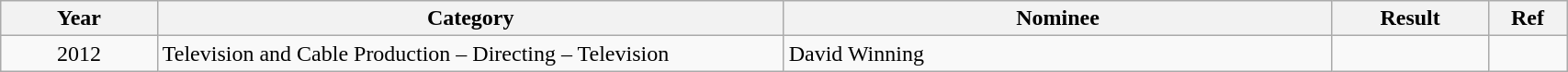<table class="wikitable" style="width:90%;">
<tr>
<th style="width:10%;">Year</th>
<th style="width:40%;">Category</th>
<th style="width:35%;">Nominee</th>
<th style="width:10%;">Result</th>
<th style="width:5%;">Ref</th>
</tr>
<tr>
<td style="text-align:center;">2012</td>
<td>Television and Cable Production – Directing – Television</td>
<td>David Winning</td>
<td></td>
<td style="text-align:center;"></td>
</tr>
</table>
